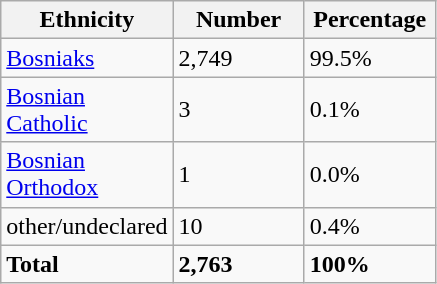<table class="wikitable">
<tr>
<th width="100px">Ethnicity</th>
<th width="80px">Number</th>
<th width="80px">Percentage</th>
</tr>
<tr>
<td><a href='#'>Bosniaks</a></td>
<td>2,749</td>
<td>99.5%</td>
</tr>
<tr>
<td><a href='#'>Bosnian Catholic</a></td>
<td>3</td>
<td>0.1%</td>
</tr>
<tr>
<td><a href='#'>Bosnian Orthodox</a></td>
<td>1</td>
<td>0.0%</td>
</tr>
<tr>
<td>other/undeclared</td>
<td>10</td>
<td>0.4%</td>
</tr>
<tr>
<td><strong>Total</strong></td>
<td><strong>2,763</strong></td>
<td><strong>100%</strong></td>
</tr>
</table>
